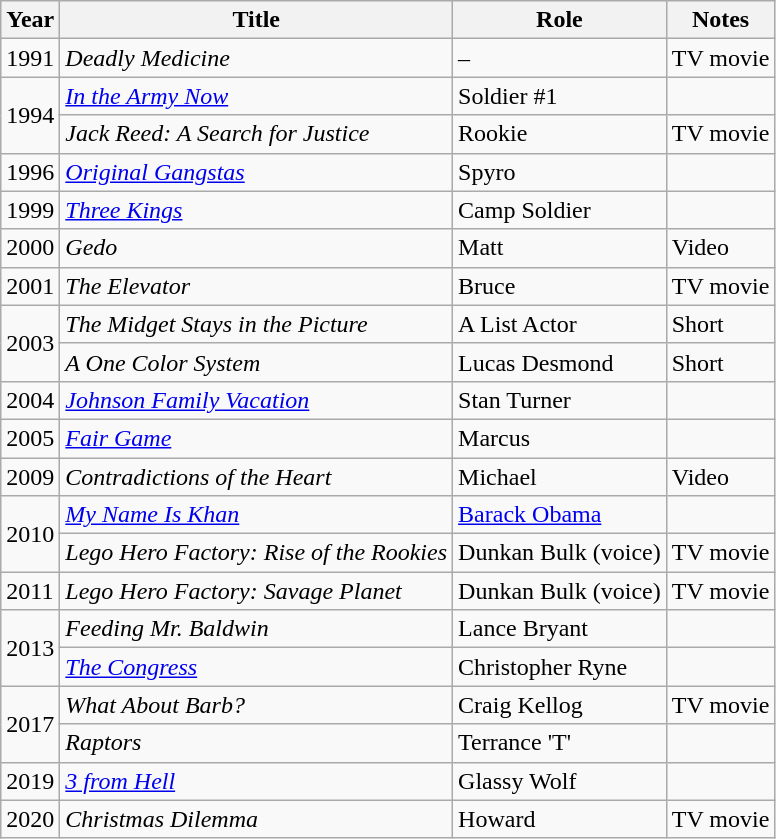<table class="wikitable plainrowheaders sortable" style="margin–right: 0;">
<tr>
<th>Year</th>
<th>Title</th>
<th>Role</th>
<th>Notes</th>
</tr>
<tr>
<td>1991</td>
<td><em>Deadly Medicine</em></td>
<td>–</td>
<td>TV movie</td>
</tr>
<tr>
<td rowspan=2>1994</td>
<td><em><a href='#'>In the Army Now</a></em></td>
<td>Soldier #1</td>
<td></td>
</tr>
<tr>
<td><em>Jack Reed: A Search for Justice</em></td>
<td>Rookie</td>
<td>TV movie</td>
</tr>
<tr>
<td>1996</td>
<td><em><a href='#'>Original Gangstas</a></em></td>
<td>Spyro</td>
<td></td>
</tr>
<tr>
<td>1999</td>
<td><em><a href='#'>Three Kings</a></em></td>
<td>Camp Soldier</td>
<td></td>
</tr>
<tr>
<td>2000</td>
<td><em>Gedo</em></td>
<td>Matt</td>
<td>Video</td>
</tr>
<tr>
<td>2001</td>
<td><em>The Elevator</em></td>
<td>Bruce</td>
<td>TV movie</td>
</tr>
<tr>
<td rowspan=2>2003</td>
<td><em>The Midget Stays in the Picture</em></td>
<td>A List Actor</td>
<td>Short</td>
</tr>
<tr>
<td><em>A One Color System</em></td>
<td>Lucas Desmond</td>
<td>Short</td>
</tr>
<tr>
<td>2004</td>
<td><em><a href='#'>Johnson Family Vacation</a></em></td>
<td>Stan Turner</td>
<td></td>
</tr>
<tr>
<td>2005</td>
<td><em><a href='#'>Fair Game</a></em></td>
<td>Marcus</td>
<td></td>
</tr>
<tr>
<td>2009</td>
<td><em>Contradictions of the Heart</em></td>
<td>Michael</td>
<td>Video</td>
</tr>
<tr>
<td rowspan=2>2010</td>
<td><em><a href='#'>My Name Is Khan</a></em></td>
<td><a href='#'>Barack Obama</a></td>
<td></td>
</tr>
<tr>
<td><em>Lego Hero Factory: Rise of the Rookies</em></td>
<td>Dunkan Bulk (voice)</td>
<td>TV movie</td>
</tr>
<tr>
<td>2011</td>
<td><em>Lego Hero Factory: Savage Planet</em></td>
<td>Dunkan Bulk (voice)</td>
<td>TV movie</td>
</tr>
<tr>
<td rowspan=2>2013</td>
<td><em>Feeding Mr. Baldwin</em></td>
<td>Lance Bryant</td>
<td></td>
</tr>
<tr>
<td><em><a href='#'>The Congress</a></em></td>
<td>Christopher Ryne</td>
<td></td>
</tr>
<tr>
<td rowspan=2>2017</td>
<td><em>What About Barb?</em></td>
<td>Craig Kellog</td>
<td>TV movie</td>
</tr>
<tr>
<td><em>Raptors</em></td>
<td>Terrance 'T'</td>
<td></td>
</tr>
<tr>
<td>2019</td>
<td><em><a href='#'>3 from Hell</a></em></td>
<td>Glassy Wolf</td>
<td></td>
</tr>
<tr>
<td>2020</td>
<td><em>Christmas Dilemma</em></td>
<td>Howard</td>
<td>TV movie</td>
</tr>
</table>
